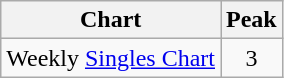<table class="wikitable">
<tr>
<th style="text-align:center;">Chart</th>
<th style="text-align:center;">Peak<br></th>
</tr>
<tr>
<td align="left">Weekly <a href='#'>Singles Chart</a></td>
<td style="text-align:center;">3<br></td>
</tr>
</table>
